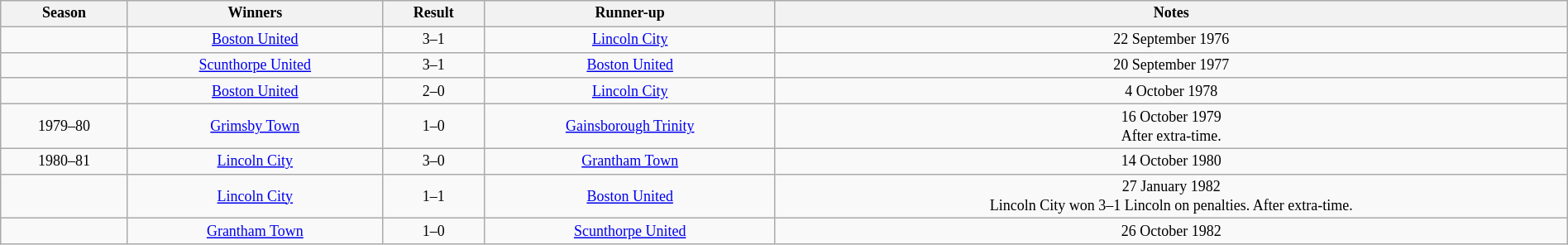<table class="wikitable" style="text-align: center; width: 100%; font-size: 12px">
<tr>
<th>Season</th>
<th>Winners</th>
<th>Result</th>
<th>Runner-up</th>
<th>Notes</th>
</tr>
<tr>
<td></td>
<td><a href='#'>Boston United</a></td>
<td>3–1</td>
<td><a href='#'>Lincoln City</a></td>
<td>22 September 1976</td>
</tr>
<tr>
<td></td>
<td><a href='#'>Scunthorpe United</a></td>
<td>3–1</td>
<td><a href='#'>Boston United</a></td>
<td>20 September 1977</td>
</tr>
<tr>
<td></td>
<td><a href='#'>Boston United</a></td>
<td>2–0</td>
<td><a href='#'>Lincoln City</a></td>
<td>4 October 1978</td>
</tr>
<tr>
<td>1979–80</td>
<td><a href='#'>Grimsby Town</a></td>
<td>1–0</td>
<td><a href='#'>Gainsborough Trinity</a></td>
<td>16 October 1979<br>After extra-time.</td>
</tr>
<tr>
<td>1980–81</td>
<td><a href='#'>Lincoln City</a></td>
<td>3–0</td>
<td><a href='#'>Grantham Town</a></td>
<td>14 October 1980</td>
</tr>
<tr>
<td></td>
<td><a href='#'>Lincoln City</a></td>
<td>1–1</td>
<td><a href='#'>Boston United</a></td>
<td>27 January 1982<br>Lincoln City won 3–1 Lincoln on penalties. After extra-time.</td>
</tr>
<tr>
<td></td>
<td><a href='#'>Grantham Town</a></td>
<td>1–0</td>
<td><a href='#'>Scunthorpe United</a></td>
<td>26 October 1982</td>
</tr>
</table>
